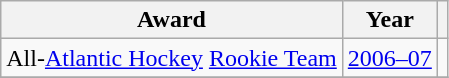<table class="wikitable">
<tr>
<th>Award</th>
<th>Year</th>
<th></th>
</tr>
<tr>
<td>All-<a href='#'>Atlantic Hockey</a> <a href='#'>Rookie Team</a></td>
<td><a href='#'>2006–07</a></td>
<td></td>
</tr>
<tr>
</tr>
</table>
